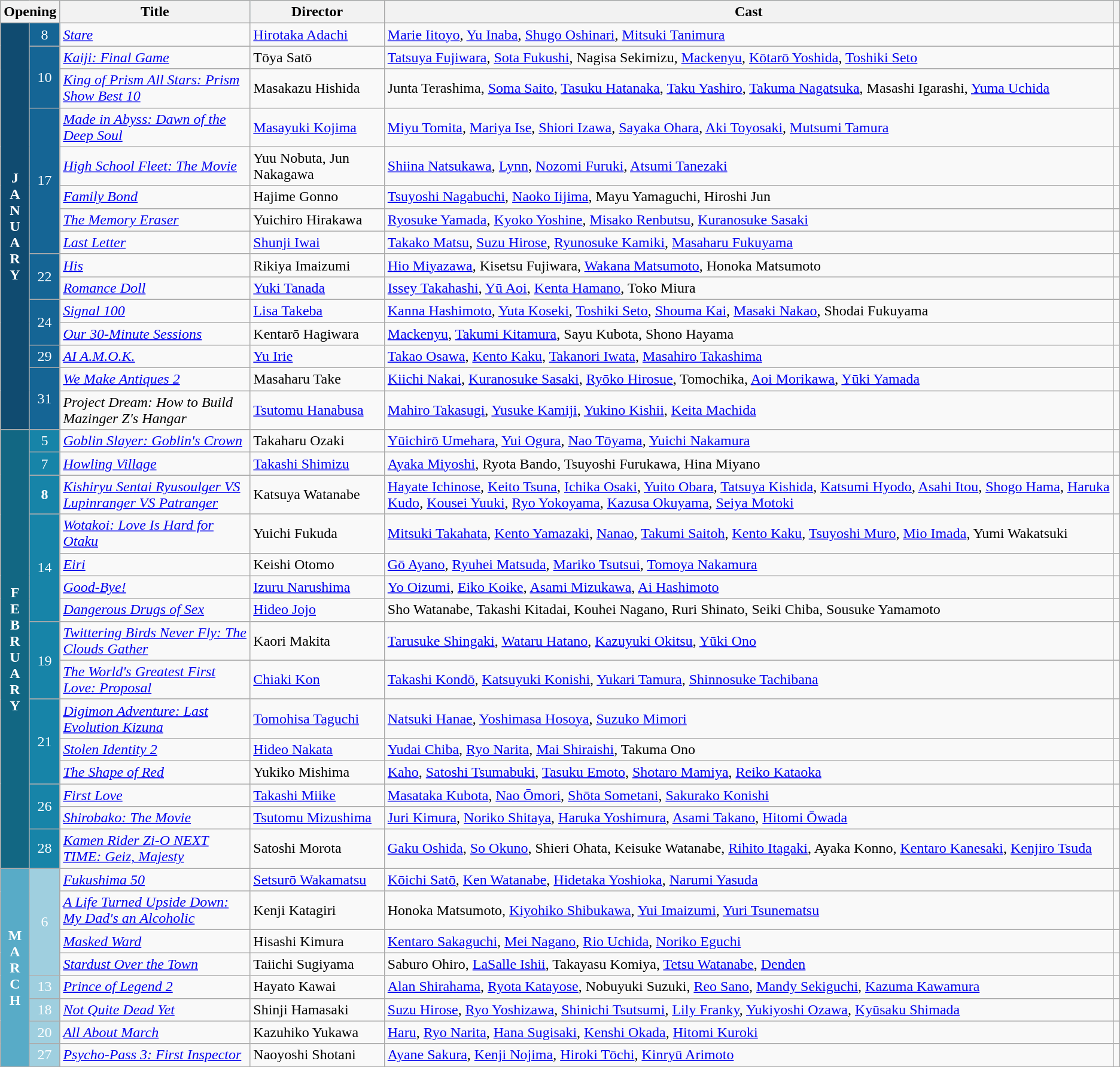<table class="wikitable sortable">
<tr style="background:#b0e0e6; text-align:center">
<th colspan="2">Opening</th>
<th style="width:17%">Title</th>
<th style="width:12%">Director</th>
<th>Cast</th>
<th></th>
</tr>
<tr>
<th rowspan="15" style="text-align:center; background:#104B70; color:white;">J<br>A<br>N<br>U<br>A<br>R<br>Y</th>
<td rowspan="1" style="text-align:center; background:#156595; color:white;">8</td>
<td><em><a href='#'>Stare</a></em></td>
<td><a href='#'>Hirotaka Adachi</a></td>
<td><a href='#'>Marie Iitoyo</a>, <a href='#'>Yu Inaba</a>, <a href='#'>Shugo Oshinari</a>, <a href='#'>Mitsuki Tanimura</a></td>
<td></td>
</tr>
<tr>
<td rowspan="2" style="text-align:center; background:#156595; color:white;">10</td>
<td><em><a href='#'>Kaiji: Final Game</a></em></td>
<td>Tōya Satō</td>
<td><a href='#'>Tatsuya Fujiwara</a>, <a href='#'>Sota Fukushi</a>, Nagisa Sekimizu, <a href='#'>Mackenyu</a>, <a href='#'>Kōtarō Yoshida</a>, <a href='#'>Toshiki Seto</a></td>
<td></td>
</tr>
<tr>
<td><em><a href='#'>King of Prism All Stars: Prism Show Best 10</a></em></td>
<td>Masakazu Hishida</td>
<td>Junta Terashima, <a href='#'>Soma Saito</a>, <a href='#'>Tasuku Hatanaka</a>, <a href='#'>Taku Yashiro</a>, <a href='#'>Takuma Nagatsuka</a>, Masashi Igarashi, <a href='#'>Yuma Uchida</a></td>
<td></td>
</tr>
<tr>
<td rowspan="5" style="text-align:center; background:#156595; color:white;">17</td>
<td><em><a href='#'>Made in Abyss: Dawn of the Deep Soul</a></em></td>
<td><a href='#'>Masayuki Kojima</a></td>
<td><a href='#'>Miyu Tomita</a>, <a href='#'>Mariya Ise</a>, <a href='#'>Shiori Izawa</a>, <a href='#'>Sayaka Ohara</a>, <a href='#'>Aki Toyosaki</a>, <a href='#'>Mutsumi Tamura</a></td>
<td></td>
</tr>
<tr>
<td><em><a href='#'>High School Fleet: The Movie</a></em></td>
<td>Yuu Nobuta, Jun Nakagawa</td>
<td><a href='#'>Shiina Natsukawa</a>, <a href='#'>Lynn</a>, <a href='#'>Nozomi Furuki</a>, <a href='#'>Atsumi Tanezaki</a></td>
<td></td>
</tr>
<tr>
<td><em><a href='#'>Family Bond</a></em></td>
<td>Hajime Gonno</td>
<td><a href='#'>Tsuyoshi Nagabuchi</a>, <a href='#'>Naoko Iijima</a>, Mayu Yamaguchi, Hiroshi Jun</td>
<td></td>
</tr>
<tr>
<td><em><a href='#'>The Memory Eraser</a></em></td>
<td>Yuichiro Hirakawa</td>
<td><a href='#'>Ryosuke Yamada</a>, <a href='#'>Kyoko Yoshine</a>, <a href='#'>Misako Renbutsu</a>, <a href='#'>Kuranosuke Sasaki</a></td>
<td></td>
</tr>
<tr>
<td><em><a href='#'>Last Letter</a></em></td>
<td><a href='#'>Shunji Iwai</a></td>
<td><a href='#'>Takako Matsu</a>, <a href='#'>Suzu Hirose</a>, <a href='#'>Ryunosuke Kamiki</a>, <a href='#'>Masaharu Fukuyama</a></td>
<td></td>
</tr>
<tr>
<td rowspan="2" style="text-align:center; background:#156595; color:white;">22</td>
<td><em><a href='#'>His</a></em></td>
<td>Rikiya Imaizumi</td>
<td><a href='#'>Hio Miyazawa</a>, Kisetsu Fujiwara, <a href='#'>Wakana Matsumoto</a>, Honoka Matsumoto</td>
<td></td>
</tr>
<tr>
<td><em><a href='#'>Romance Doll</a></em></td>
<td><a href='#'>Yuki Tanada</a></td>
<td><a href='#'>Issey Takahashi</a>, <a href='#'>Yū Aoi</a>, <a href='#'>Kenta Hamano</a>, Toko Miura</td>
<td></td>
</tr>
<tr>
<td rowspan="2" style="text-align:center; background:#156595; color:white;">24</td>
<td><em><a href='#'>Signal 100</a></em></td>
<td><a href='#'>Lisa Takeba</a></td>
<td><a href='#'>Kanna Hashimoto</a>, <a href='#'>Yuta Koseki</a>, <a href='#'>Toshiki Seto</a>, <a href='#'>Shouma Kai</a>, <a href='#'>Masaki Nakao</a>, Shodai Fukuyama</td>
<td></td>
</tr>
<tr>
<td><em><a href='#'>Our 30-Minute Sessions</a></em></td>
<td>Kentarō Hagiwara</td>
<td><a href='#'>Mackenyu</a>, <a href='#'>Takumi Kitamura</a>, Sayu Kubota, Shono Hayama</td>
<td></td>
</tr>
<tr>
<td rowspan="1" style="text-align:center; background:#156595; color:white;">29</td>
<td><em><a href='#'>AI A.M.O.K.</a></em></td>
<td><a href='#'>Yu Irie</a></td>
<td><a href='#'>Takao Osawa</a>, <a href='#'>Kento Kaku</a>, <a href='#'>Takanori Iwata</a>, <a href='#'>Masahiro Takashima</a></td>
<td></td>
</tr>
<tr>
<td rowspan="2" style="text-align:center; background:#156595; color:white;">31</td>
<td><em><a href='#'>We Make Antiques 2</a></em></td>
<td>Masaharu Take</td>
<td><a href='#'>Kiichi Nakai</a>, <a href='#'>Kuranosuke Sasaki</a>, <a href='#'>Ryōko Hirosue</a>, Tomochika, <a href='#'>Aoi Morikawa</a>, <a href='#'>Yūki Yamada</a></td>
<td></td>
</tr>
<tr>
<td><em>Project Dream: How to Build Mazinger Z's Hangar</em></td>
<td><a href='#'>Tsutomu Hanabusa</a></td>
<td><a href='#'>Mahiro Takasugi</a>, <a href='#'>Yusuke Kamiji</a>, <a href='#'>Yukino Kishii</a>, <a href='#'>Keita Machida</a></td>
<td></td>
</tr>
<tr>
<th rowspan="15" style="text-align:center; background:#126783; color:white;">F<br>E<br>B<br>R<br>U<br>A<br>R<br>Y</th>
<td rowspan="1" style="text-align:center; background:#1784A8; color:white;">5</td>
<td><em><a href='#'>Goblin Slayer: Goblin's Crown</a></em></td>
<td>Takaharu Ozaki</td>
<td><a href='#'>Yūichirō Umehara</a>, <a href='#'>Yui Ogura</a>, <a href='#'>Nao Tōyama</a>, <a href='#'>Yuichi Nakamura</a></td>
<td></td>
</tr>
<tr>
<td rowspan="1" style="text-align:center; background:#1784A8; color:white;">7</td>
<td><em><a href='#'>Howling Village</a></em></td>
<td><a href='#'>Takashi Shimizu</a></td>
<td><a href='#'>Ayaka Miyoshi</a>, Ryota Bando, Tsuyoshi Furukawa, Hina Miyano</td>
<td></td>
</tr>
<tr>
<th rowspan="1" style="text-align:center; background:#1784A8; color:white;">8</th>
<td><em><a href='#'>Kishiryu Sentai Ryusoulger VS Lupinranger VS Patranger</a></em></td>
<td>Katsuya Watanabe</td>
<td><a href='#'>Hayate Ichinose</a>, <a href='#'>Keito Tsuna</a>, <a href='#'>Ichika Osaki</a>, <a href='#'>Yuito Obara</a>, <a href='#'>Tatsuya Kishida</a>, <a href='#'>Katsumi Hyodo</a>, <a href='#'>Asahi Itou</a>, <a href='#'>Shogo Hama</a>, <a href='#'>Haruka Kudo</a>, <a href='#'>Kousei Yuuki</a>, <a href='#'>Ryo Yokoyama</a>, <a href='#'>Kazusa Okuyama</a>, <a href='#'>Seiya Motoki</a></td>
<td></td>
</tr>
<tr>
<td rowspan="4" style="text-align:center; background:#1784A8; color:white;">14</td>
<td><em><a href='#'>Wotakoi: Love Is Hard for Otaku</a></em></td>
<td>Yuichi Fukuda</td>
<td><a href='#'>Mitsuki Takahata</a>, <a href='#'>Kento Yamazaki</a>, <a href='#'>Nanao</a>, <a href='#'>Takumi Saitoh</a>, <a href='#'>Kento Kaku</a>, <a href='#'>Tsuyoshi Muro</a>, <a href='#'>Mio Imada</a>, Yumi Wakatsuki</td>
<td></td>
</tr>
<tr>
<td><em><a href='#'>Eiri</a></em></td>
<td>Keishi Otomo</td>
<td><a href='#'>Gō Ayano</a>, <a href='#'>Ryuhei Matsuda</a>, <a href='#'>Mariko Tsutsui</a>, <a href='#'>Tomoya Nakamura</a></td>
<td></td>
</tr>
<tr>
<td><em><a href='#'>Good-Bye!</a></em></td>
<td><a href='#'>Izuru Narushima</a></td>
<td><a href='#'>Yo Oizumi</a>, <a href='#'>Eiko Koike</a>, <a href='#'>Asami Mizukawa</a>, <a href='#'>Ai Hashimoto</a></td>
<td></td>
</tr>
<tr>
<td><em><a href='#'>Dangerous Drugs of Sex</a></em></td>
<td><a href='#'>Hideo Jojo</a></td>
<td>Sho Watanabe, Takashi Kitadai, Kouhei Nagano, Ruri Shinato, Seiki Chiba, Sousuke Yamamoto</td>
<td></td>
</tr>
<tr>
<td rowspan="2" style="text-align:center; background:#1784A8; color:white;">19</td>
<td><em><a href='#'>Twittering Birds Never Fly: The Clouds Gather</a></em></td>
<td>Kaori Makita</td>
<td><a href='#'>Tarusuke Shingaki</a>, <a href='#'>Wataru Hatano</a>, <a href='#'>Kazuyuki Okitsu</a>, <a href='#'>Yūki Ono</a></td>
<td></td>
</tr>
<tr>
<td><em><a href='#'>The World's Greatest First Love: Proposal</a></em></td>
<td><a href='#'>Chiaki Kon</a></td>
<td><a href='#'>Takashi Kondō</a>, <a href='#'>Katsuyuki Konishi</a>, <a href='#'>Yukari Tamura</a>, <a href='#'>Shinnosuke Tachibana</a></td>
<td></td>
</tr>
<tr>
<td rowspan="3" style="text-align:center; background:#1784A8; color:white;">21</td>
<td><em><a href='#'>Digimon Adventure: Last Evolution Kizuna</a></em></td>
<td><a href='#'>Tomohisa Taguchi</a></td>
<td><a href='#'>Natsuki Hanae</a>, <a href='#'>Yoshimasa Hosoya</a>, <a href='#'>Suzuko Mimori</a></td>
<td></td>
</tr>
<tr>
<td><em><a href='#'>Stolen Identity 2</a></em></td>
<td><a href='#'>Hideo Nakata</a></td>
<td><a href='#'>Yudai Chiba</a>, <a href='#'>Ryo Narita</a>, <a href='#'>Mai Shiraishi</a>, Takuma Ono</td>
<td></td>
</tr>
<tr>
<td><em><a href='#'>The Shape of Red</a></em></td>
<td>Yukiko Mishima</td>
<td><a href='#'>Kaho</a>, <a href='#'>Satoshi Tsumabuki</a>, <a href='#'>Tasuku Emoto</a>, <a href='#'>Shotaro Mamiya</a>, <a href='#'>Reiko Kataoka</a></td>
<td></td>
</tr>
<tr>
<td rowspan="2" style="text-align:center; background:#1784A8; color:white;">26</td>
<td><em><a href='#'>First Love</a></em></td>
<td><a href='#'>Takashi Miike</a></td>
<td><a href='#'>Masataka Kubota</a>, <a href='#'>Nao Ōmori</a>, <a href='#'>Shōta Sometani</a>, <a href='#'>Sakurako Konishi</a></td>
<td></td>
</tr>
<tr>
<td><em><a href='#'>Shirobako: The Movie</a></em></td>
<td><a href='#'>Tsutomu Mizushima</a></td>
<td><a href='#'>Juri Kimura</a>, <a href='#'>Noriko Shitaya</a>, <a href='#'>Haruka Yoshimura</a>, <a href='#'>Asami Takano</a>, <a href='#'>Hitomi Ōwada</a></td>
<td></td>
</tr>
<tr>
<td rowspan="1" style="text-align:center; background:#1784A8; color:white;">28</td>
<td><em><a href='#'>Kamen Rider Zi-O NEXT TIME: Geiz, Majesty</a></em></td>
<td>Satoshi Morota</td>
<td><a href='#'>Gaku Oshida</a>, <a href='#'>So Okuno</a>, Shieri Ohata, Keisuke Watanabe, <a href='#'>Rihito Itagaki</a>, Ayaka Konno, <a href='#'>Kentaro Kanesaki</a>, <a href='#'>Kenjiro Tsuda</a></td>
<td></td>
</tr>
<tr>
<th rowspan="8" style="text-align:center; background:#58ABC7; color:white;">M<br>A<br>R<br>C<br>H</th>
<td rowspan="4" style="text-align:center; background:#9FCFDF; color:white;">6</td>
<td><em><a href='#'>Fukushima 50</a></em></td>
<td><a href='#'>Setsurō Wakamatsu</a></td>
<td><a href='#'>Kōichi Satō</a>, <a href='#'>Ken Watanabe</a>, <a href='#'>Hidetaka Yoshioka</a>, <a href='#'>Narumi Yasuda</a></td>
<td></td>
</tr>
<tr>
<td><em><a href='#'>A Life Turned Upside Down: My Dad's an Alcoholic</a></em></td>
<td>Kenji Katagiri</td>
<td>Honoka Matsumoto, <a href='#'>Kiyohiko Shibukawa</a>, <a href='#'>Yui Imaizumi</a>, <a href='#'>Yuri Tsunematsu</a></td>
<td></td>
</tr>
<tr>
<td><em><a href='#'>Masked Ward</a></em></td>
<td>Hisashi Kimura</td>
<td><a href='#'>Kentaro Sakaguchi</a>, <a href='#'>Mei Nagano</a>, <a href='#'>Rio Uchida</a>, <a href='#'>Noriko Eguchi</a></td>
<td></td>
</tr>
<tr>
<td><em><a href='#'>Stardust Over the Town</a></em></td>
<td>Taiichi Sugiyama</td>
<td>Saburo Ohiro, <a href='#'>LaSalle Ishii</a>, Takayasu Komiya, <a href='#'>Tetsu Watanabe</a>, <a href='#'>Denden</a></td>
<td></td>
</tr>
<tr>
<td rowspan="1" style="text-align:center; background:#9FCFDF; color:white;">13</td>
<td><em><a href='#'>Prince of Legend 2</a></em></td>
<td>Hayato Kawai</td>
<td><a href='#'>Alan Shirahama</a>, <a href='#'>Ryota Katayose</a>, Nobuyuki Suzuki, <a href='#'>Reo Sano</a>, <a href='#'>Mandy Sekiguchi</a>, <a href='#'>Kazuma Kawamura</a></td>
<td></td>
</tr>
<tr>
<td rowspan="1" style="text-align:center; background:#9FCFDF; color:white;">18</td>
<td><em><a href='#'>Not Quite Dead Yet</a></em></td>
<td>Shinji Hamasaki</td>
<td><a href='#'>Suzu Hirose</a>, <a href='#'>Ryo Yoshizawa</a>, <a href='#'>Shinichi Tsutsumi</a>, <a href='#'>Lily Franky</a>, <a href='#'>Yukiyoshi Ozawa</a>, <a href='#'>Kyūsaku Shimada</a></td>
<td></td>
</tr>
<tr>
<td rowspan="1" style="text-align:center; background:#9FCFDF; color:white;">20</td>
<td><em><a href='#'>All About March</a></em></td>
<td>Kazuhiko Yukawa</td>
<td><a href='#'>Haru</a>, <a href='#'>Ryo Narita</a>, <a href='#'>Hana Sugisaki</a>, <a href='#'>Kenshi Okada</a>, <a href='#'>Hitomi Kuroki</a></td>
<td></td>
</tr>
<tr>
<td rowspan="1" style="text-align:center; background:#9FCFDF; color:white;">27</td>
<td><em><a href='#'>Psycho-Pass 3: First Inspector</a></em></td>
<td>Naoyoshi Shotani</td>
<td><a href='#'>Ayane Sakura</a>, <a href='#'>Kenji Nojima</a>, <a href='#'>Hiroki Tōchi</a>, <a href='#'>Kinryū Arimoto</a></td>
<td></td>
</tr>
<tr>
</tr>
</table>
